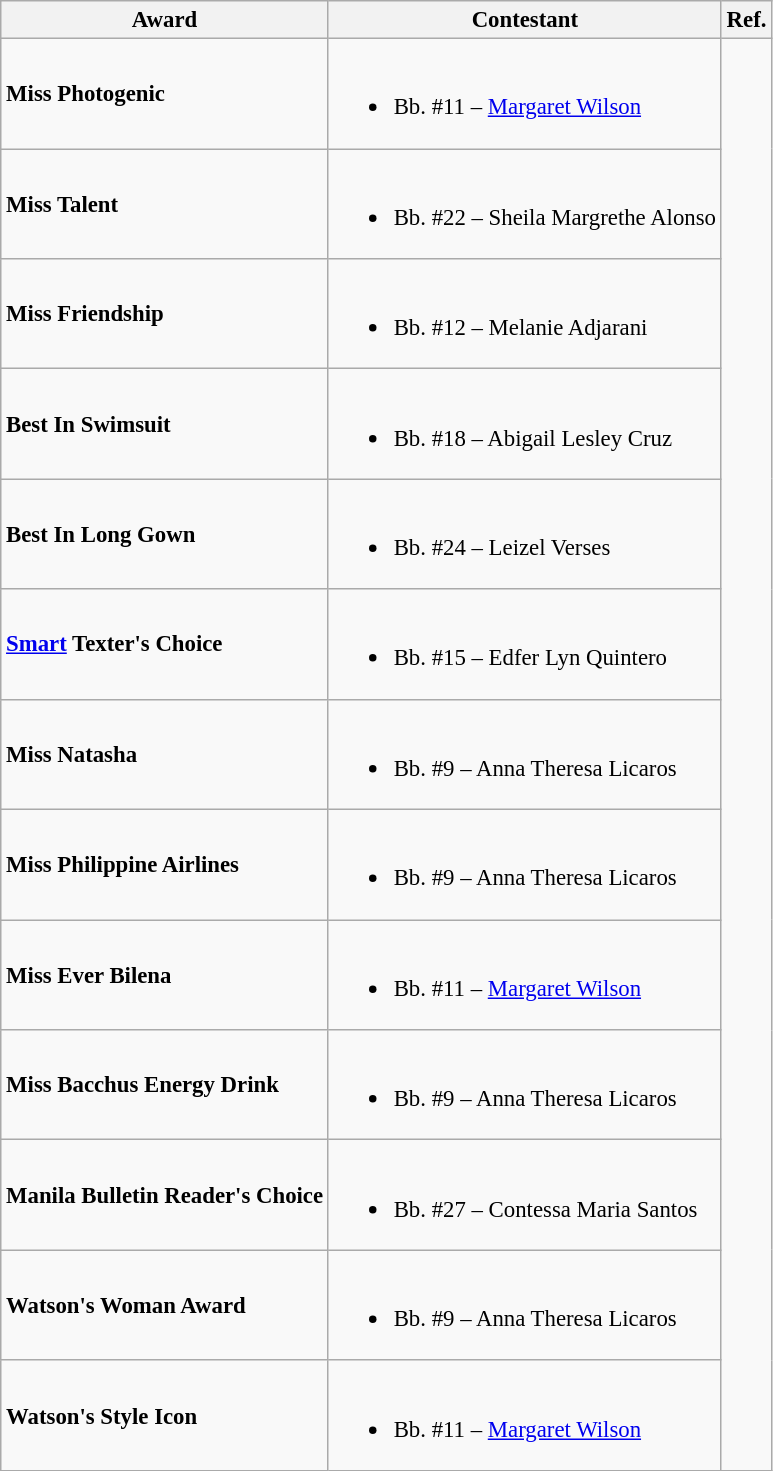<table class="wikitable sortable" style="font-size: 95%;">
<tr>
<th>Award</th>
<th>Contestant</th>
<th>Ref.</th>
</tr>
<tr>
<td><strong>Miss Photogenic</strong></td>
<td><br><ul><li>Bb. #11 – <a href='#'>Margaret Wilson</a></li></ul></td>
<td rowspan="13"></td>
</tr>
<tr>
<td><strong>Miss Talent</strong></td>
<td><br><ul><li>Bb. #22 – Sheila Margrethe Alonso</li></ul></td>
</tr>
<tr>
<td><strong>Miss Friendship</strong></td>
<td><br><ul><li>Bb. #12 – Melanie Adjarani</li></ul></td>
</tr>
<tr>
<td><strong>Best In Swimsuit</strong></td>
<td><br><ul><li>Bb. #18 – Abigail Lesley Cruz</li></ul></td>
</tr>
<tr>
<td><strong>Best In Long Gown</strong></td>
<td><br><ul><li>Bb. #24 – Leizel Verses</li></ul></td>
</tr>
<tr>
<td><strong><a href='#'>Smart</a> Texter's Choice</strong></td>
<td><br><ul><li>Bb. #15 – Edfer Lyn Quintero</li></ul></td>
</tr>
<tr>
<td><strong>Miss Natasha</strong></td>
<td><br><ul><li>Bb. #9 – Anna Theresa Licaros</li></ul></td>
</tr>
<tr>
<td><strong>Miss Philippine Airlines</strong></td>
<td><br><ul><li>Bb. #9 – Anna Theresa Licaros</li></ul></td>
</tr>
<tr>
<td><strong>Miss Ever Bilena</strong></td>
<td><br><ul><li>Bb. #11 – <a href='#'>Margaret Wilson</a></li></ul></td>
</tr>
<tr>
<td><strong>Miss Bacchus Energy Drink</strong></td>
<td><br><ul><li>Bb. #9 – Anna Theresa Licaros</li></ul></td>
</tr>
<tr>
<td><strong>Manila Bulletin Reader's Choice</strong></td>
<td><br><ul><li>Bb. #27 – Contessa Maria Santos</li></ul></td>
</tr>
<tr>
<td><strong>Watson's Woman Award</strong></td>
<td><br><ul><li>Bb. #9 – Anna Theresa Licaros</li></ul></td>
</tr>
<tr>
<td><strong>Watson's Style Icon</strong></td>
<td><br><ul><li>Bb. #11 – <a href='#'>Margaret Wilson</a></li></ul></td>
</tr>
</table>
